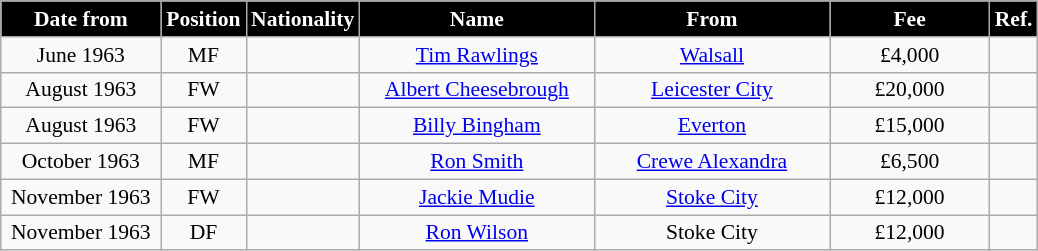<table class="wikitable" style="text-align:center; font-size:90%; ">
<tr>
<th style="background:#000000; color:white; width:100px;">Date from</th>
<th style="background:#000000; color:white; width:50px;">Position</th>
<th style="background:#000000; color:white; width:50px;">Nationality</th>
<th style="background:#000000; color:white; width:150px;">Name</th>
<th style="background:#000000; color:white; width:150px;">From</th>
<th style="background:#000000; color:white; width:100px;">Fee</th>
<th style="background:#000000; color:white; width:25px;">Ref.</th>
</tr>
<tr>
<td>June 1963</td>
<td>MF</td>
<td></td>
<td><a href='#'>Tim Rawlings</a></td>
<td><a href='#'>Walsall</a></td>
<td>£4,000</td>
<td></td>
</tr>
<tr>
<td>August 1963</td>
<td>FW</td>
<td></td>
<td><a href='#'>Albert Cheesebrough</a></td>
<td><a href='#'>Leicester City</a></td>
<td>£20,000</td>
<td></td>
</tr>
<tr>
<td>August 1963</td>
<td>FW</td>
<td></td>
<td><a href='#'>Billy Bingham</a></td>
<td><a href='#'>Everton</a></td>
<td>£15,000</td>
<td></td>
</tr>
<tr>
<td>October 1963</td>
<td>MF</td>
<td></td>
<td><a href='#'>Ron Smith</a></td>
<td><a href='#'>Crewe Alexandra</a></td>
<td>£6,500</td>
<td></td>
</tr>
<tr>
<td>November 1963</td>
<td>FW</td>
<td></td>
<td><a href='#'>Jackie Mudie</a></td>
<td><a href='#'>Stoke City</a></td>
<td>£12,000</td>
<td></td>
</tr>
<tr>
<td>November 1963</td>
<td>DF</td>
<td></td>
<td><a href='#'>Ron Wilson</a></td>
<td>Stoke City</td>
<td>£12,000</td>
<td></td>
</tr>
</table>
